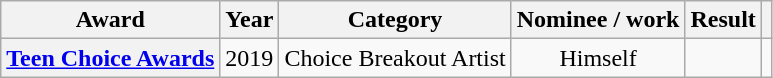<table class="wikitable plainrowheaders" style="text-align:center;">
<tr>
<th scope="col">Award</th>
<th scope="col">Year</th>
<th scope="col">Category</th>
<th scope="col">Nominee / work</th>
<th scope="col">Result</th>
<th scope="col"></th>
</tr>
<tr>
<th scope="row"><a href='#'>Teen Choice Awards</a></th>
<td rowspan="2">2019</td>
<td>Choice Breakout Artist</td>
<td rowspan="2">Himself</td>
<td></td>
<td></td>
</tr>
</table>
